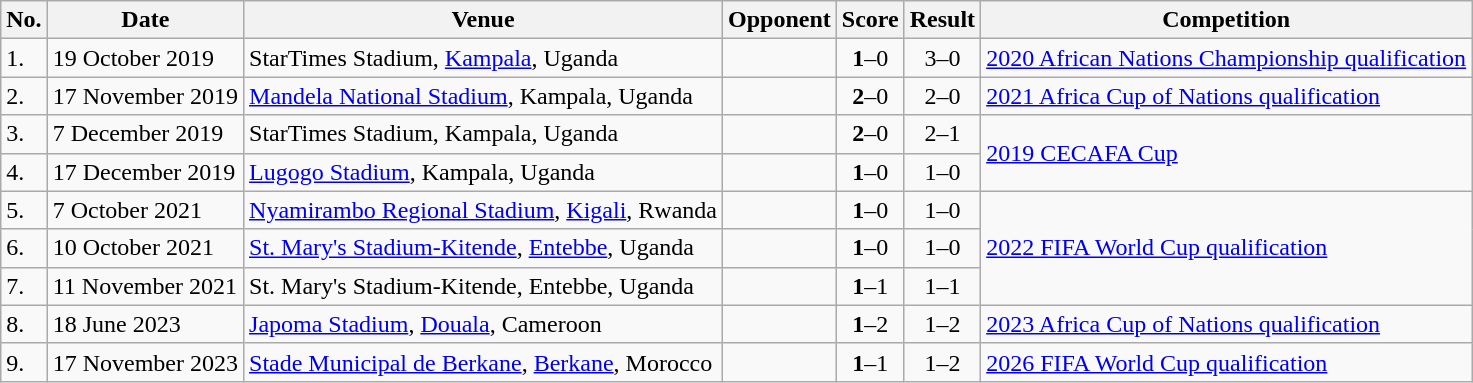<table class="wikitable">
<tr>
<th>No.</th>
<th>Date</th>
<th>Venue</th>
<th>Opponent</th>
<th>Score</th>
<th>Result</th>
<th>Competition</th>
</tr>
<tr>
<td>1.</td>
<td>19 October 2019</td>
<td>StarTimes Stadium, <a href='#'>Kampala</a>, Uganda</td>
<td></td>
<td align=center><strong>1</strong>–0</td>
<td align=center>3–0</td>
<td><a href='#'>2020 African Nations Championship qualification</a></td>
</tr>
<tr>
<td>2.</td>
<td>17 November 2019</td>
<td><a href='#'>Mandela National Stadium</a>, Kampala, Uganda</td>
<td></td>
<td align=center><strong>2</strong>–0</td>
<td align=center>2–0</td>
<td><a href='#'>2021 Africa Cup of Nations qualification</a></td>
</tr>
<tr>
<td>3.</td>
<td>7 December 2019</td>
<td>StarTimes Stadium, Kampala, Uganda</td>
<td></td>
<td align=center><strong>2</strong>–0</td>
<td align=center>2–1</td>
<td rowspan=2><a href='#'>2019 CECAFA Cup</a></td>
</tr>
<tr>
<td>4.</td>
<td>17 December 2019</td>
<td><a href='#'>Lugogo Stadium</a>, Kampala, Uganda</td>
<td></td>
<td align=center><strong>1</strong>–0</td>
<td align=center>1–0</td>
</tr>
<tr>
<td>5.</td>
<td>7 October 2021</td>
<td><a href='#'>Nyamirambo Regional Stadium</a>, <a href='#'>Kigali</a>, Rwanda</td>
<td></td>
<td align=center><strong>1</strong>–0</td>
<td align=center>1–0</td>
<td rowspan=3><a href='#'>2022 FIFA World Cup qualification</a></td>
</tr>
<tr>
<td>6.</td>
<td>10 October 2021</td>
<td><a href='#'>St. Mary's Stadium-Kitende</a>, <a href='#'>Entebbe</a>, Uganda</td>
<td></td>
<td align=center><strong>1</strong>–0</td>
<td align=center>1–0</td>
</tr>
<tr>
<td>7.</td>
<td>11 November 2021</td>
<td>St. Mary's Stadium-Kitende, Entebbe, Uganda</td>
<td></td>
<td align=center><strong>1</strong>–1</td>
<td align=center>1–1</td>
</tr>
<tr>
<td>8.</td>
<td>18 June 2023</td>
<td><a href='#'>Japoma Stadium</a>, <a href='#'>Douala</a>, Cameroon</td>
<td></td>
<td align=center><strong>1</strong>–2</td>
<td align=center>1–2</td>
<td><a href='#'>2023 Africa Cup of Nations qualification</a></td>
</tr>
<tr>
<td>9.</td>
<td>17 November 2023</td>
<td><a href='#'>Stade Municipal de Berkane</a>, <a href='#'>Berkane</a>, Morocco</td>
<td></td>
<td align=center><strong>1</strong>–1</td>
<td align=center>1–2</td>
<td><a href='#'>2026 FIFA World Cup qualification</a></td>
</tr>
</table>
